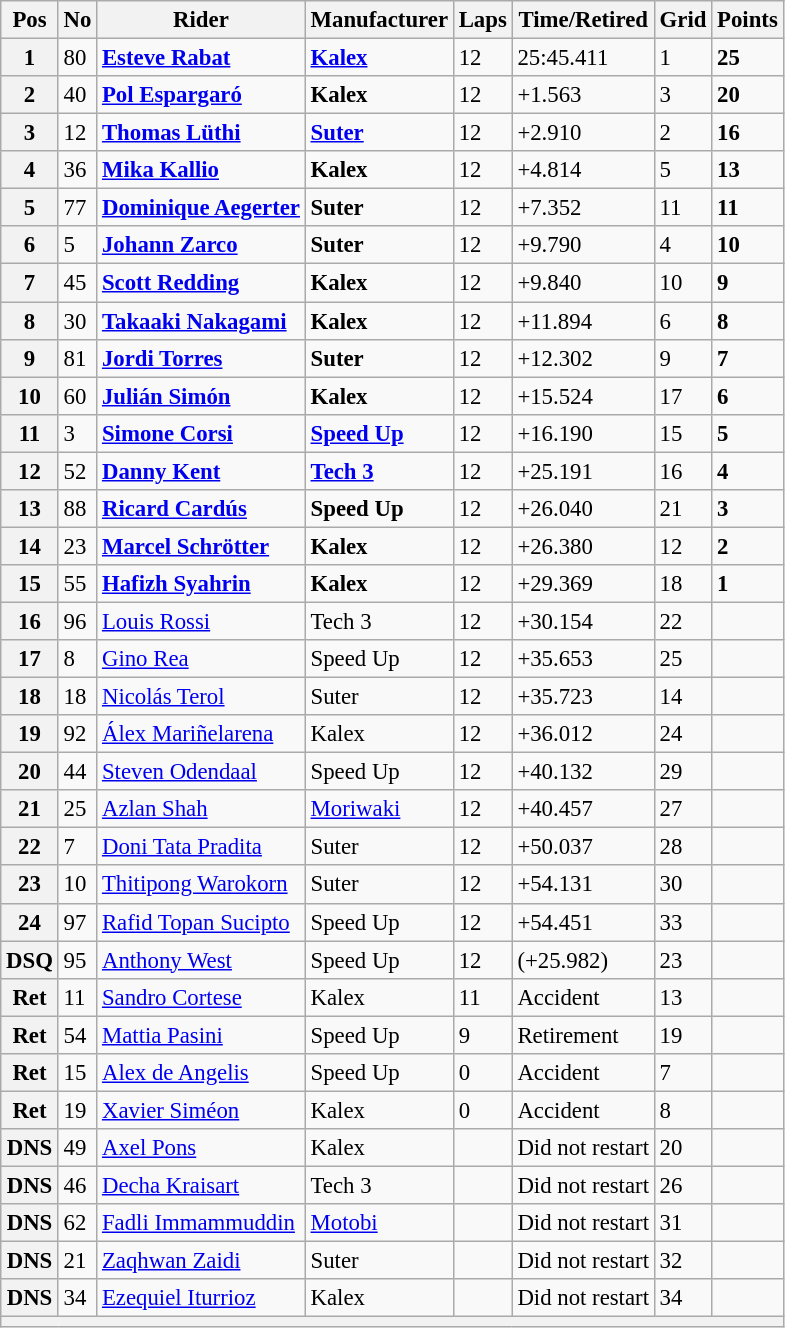<table class="wikitable" style="font-size: 95%;">
<tr>
<th>Pos</th>
<th>No</th>
<th>Rider</th>
<th>Manufacturer</th>
<th>Laps</th>
<th>Time/Retired</th>
<th>Grid</th>
<th>Points</th>
</tr>
<tr>
<th>1</th>
<td>80</td>
<td> <strong><a href='#'>Esteve Rabat</a></strong></td>
<td><strong><a href='#'>Kalex</a></strong></td>
<td>12</td>
<td>25:45.411</td>
<td>1</td>
<td><strong>25</strong></td>
</tr>
<tr>
<th>2</th>
<td>40</td>
<td> <strong><a href='#'>Pol Espargaró</a></strong></td>
<td><strong>Kalex</strong></td>
<td>12</td>
<td>+1.563</td>
<td>3</td>
<td><strong>20</strong></td>
</tr>
<tr>
<th>3</th>
<td>12</td>
<td> <strong><a href='#'>Thomas Lüthi</a></strong></td>
<td><strong><a href='#'>Suter</a></strong></td>
<td>12</td>
<td>+2.910</td>
<td>2</td>
<td><strong>16</strong></td>
</tr>
<tr>
<th>4</th>
<td>36</td>
<td> <strong><a href='#'>Mika Kallio</a></strong></td>
<td><strong>Kalex</strong></td>
<td>12</td>
<td>+4.814</td>
<td>5</td>
<td><strong>13</strong></td>
</tr>
<tr>
<th>5</th>
<td>77</td>
<td> <strong><a href='#'>Dominique Aegerter</a></strong></td>
<td><strong>Suter</strong></td>
<td>12</td>
<td>+7.352</td>
<td>11</td>
<td><strong>11</strong></td>
</tr>
<tr>
<th>6</th>
<td>5</td>
<td> <strong><a href='#'>Johann Zarco</a></strong></td>
<td><strong>Suter</strong></td>
<td>12</td>
<td>+9.790</td>
<td>4</td>
<td><strong>10</strong></td>
</tr>
<tr>
<th>7</th>
<td>45</td>
<td> <strong><a href='#'>Scott Redding</a></strong></td>
<td><strong>Kalex</strong></td>
<td>12</td>
<td>+9.840</td>
<td>10</td>
<td><strong>9</strong></td>
</tr>
<tr>
<th>8</th>
<td>30</td>
<td> <strong><a href='#'>Takaaki Nakagami</a></strong></td>
<td><strong>Kalex</strong></td>
<td>12</td>
<td>+11.894</td>
<td>6</td>
<td><strong>8</strong></td>
</tr>
<tr>
<th>9</th>
<td>81</td>
<td> <strong><a href='#'>Jordi Torres</a></strong></td>
<td><strong>Suter</strong></td>
<td>12</td>
<td>+12.302</td>
<td>9</td>
<td><strong>7</strong></td>
</tr>
<tr>
<th>10</th>
<td>60</td>
<td> <strong><a href='#'>Julián Simón</a></strong></td>
<td><strong>Kalex</strong></td>
<td>12</td>
<td>+15.524</td>
<td>17</td>
<td><strong>6</strong></td>
</tr>
<tr>
<th>11</th>
<td>3</td>
<td> <strong><a href='#'>Simone Corsi</a></strong></td>
<td><strong><a href='#'>Speed Up</a></strong></td>
<td>12</td>
<td>+16.190</td>
<td>15</td>
<td><strong>5</strong></td>
</tr>
<tr>
<th>12</th>
<td>52</td>
<td> <strong><a href='#'>Danny Kent</a></strong></td>
<td><strong><a href='#'>Tech 3</a></strong></td>
<td>12</td>
<td>+25.191</td>
<td>16</td>
<td><strong>4</strong></td>
</tr>
<tr>
<th>13</th>
<td>88</td>
<td> <strong><a href='#'>Ricard Cardús</a></strong></td>
<td><strong>Speed Up</strong></td>
<td>12</td>
<td>+26.040</td>
<td>21</td>
<td><strong>3</strong></td>
</tr>
<tr>
<th>14</th>
<td>23</td>
<td> <strong><a href='#'>Marcel Schrötter</a></strong></td>
<td><strong>Kalex</strong></td>
<td>12</td>
<td>+26.380</td>
<td>12</td>
<td><strong>2</strong></td>
</tr>
<tr>
<th>15</th>
<td>55</td>
<td> <strong><a href='#'>Hafizh Syahrin</a></strong></td>
<td><strong>Kalex</strong></td>
<td>12</td>
<td>+29.369</td>
<td>18</td>
<td><strong>1</strong></td>
</tr>
<tr>
<th>16</th>
<td>96</td>
<td> <a href='#'>Louis Rossi</a></td>
<td>Tech 3</td>
<td>12</td>
<td>+30.154</td>
<td>22</td>
<td></td>
</tr>
<tr>
<th>17</th>
<td>8</td>
<td> <a href='#'>Gino Rea</a></td>
<td>Speed Up</td>
<td>12</td>
<td>+35.653</td>
<td>25</td>
<td></td>
</tr>
<tr>
<th>18</th>
<td>18</td>
<td> <a href='#'>Nicolás Terol</a></td>
<td>Suter</td>
<td>12</td>
<td>+35.723</td>
<td>14</td>
<td></td>
</tr>
<tr>
<th>19</th>
<td>92</td>
<td> <a href='#'>Álex Mariñelarena</a></td>
<td>Kalex</td>
<td>12</td>
<td>+36.012</td>
<td>24</td>
<td></td>
</tr>
<tr>
<th>20</th>
<td>44</td>
<td> <a href='#'>Steven Odendaal</a></td>
<td>Speed Up</td>
<td>12</td>
<td>+40.132</td>
<td>29</td>
<td></td>
</tr>
<tr>
<th>21</th>
<td>25</td>
<td> <a href='#'>Azlan Shah</a></td>
<td><a href='#'>Moriwaki</a></td>
<td>12</td>
<td>+40.457</td>
<td>27</td>
<td></td>
</tr>
<tr>
<th>22</th>
<td>7</td>
<td> <a href='#'>Doni Tata Pradita</a></td>
<td>Suter</td>
<td>12</td>
<td>+50.037</td>
<td>28</td>
<td></td>
</tr>
<tr>
<th>23</th>
<td>10</td>
<td> <a href='#'>Thitipong Warokorn</a></td>
<td>Suter</td>
<td>12</td>
<td>+54.131</td>
<td>30</td>
<td></td>
</tr>
<tr>
<th>24</th>
<td>97</td>
<td> <a href='#'>Rafid Topan Sucipto</a></td>
<td>Speed Up</td>
<td>12</td>
<td>+54.451</td>
<td>33</td>
<td></td>
</tr>
<tr>
<th>DSQ</th>
<td>95</td>
<td> <a href='#'>Anthony West</a></td>
<td>Speed Up</td>
<td>12</td>
<td>(+25.982)</td>
<td>23</td>
<td></td>
</tr>
<tr>
<th>Ret</th>
<td>11</td>
<td> <a href='#'>Sandro Cortese</a></td>
<td>Kalex</td>
<td>11</td>
<td>Accident</td>
<td>13</td>
<td></td>
</tr>
<tr>
<th>Ret</th>
<td>54</td>
<td> <a href='#'>Mattia Pasini</a></td>
<td>Speed Up</td>
<td>9</td>
<td>Retirement</td>
<td>19</td>
<td></td>
</tr>
<tr>
<th>Ret</th>
<td>15</td>
<td> <a href='#'>Alex de Angelis</a></td>
<td>Speed Up</td>
<td>0</td>
<td>Accident</td>
<td>7</td>
<td></td>
</tr>
<tr>
<th>Ret</th>
<td>19</td>
<td> <a href='#'>Xavier Siméon</a></td>
<td>Kalex</td>
<td>0</td>
<td>Accident</td>
<td>8</td>
<td></td>
</tr>
<tr>
<th>DNS</th>
<td>49</td>
<td> <a href='#'>Axel Pons</a></td>
<td>Kalex</td>
<td></td>
<td>Did not restart</td>
<td>20</td>
<td></td>
</tr>
<tr>
<th>DNS</th>
<td>46</td>
<td> <a href='#'>Decha Kraisart</a></td>
<td>Tech 3</td>
<td></td>
<td>Did not restart</td>
<td>26</td>
<td></td>
</tr>
<tr>
<th>DNS</th>
<td>62</td>
<td> <a href='#'>Fadli Immammuddin</a></td>
<td><a href='#'>Motobi</a></td>
<td></td>
<td>Did not restart</td>
<td>31</td>
<td></td>
</tr>
<tr>
<th>DNS</th>
<td>21</td>
<td> <a href='#'>Zaqhwan Zaidi</a></td>
<td>Suter</td>
<td></td>
<td>Did not restart</td>
<td>32</td>
<td></td>
</tr>
<tr>
<th>DNS</th>
<td>34</td>
<td> <a href='#'>Ezequiel Iturrioz</a></td>
<td>Kalex</td>
<td></td>
<td>Did not restart</td>
<td>34</td>
<td></td>
</tr>
<tr>
<th colspan=8></th>
</tr>
</table>
